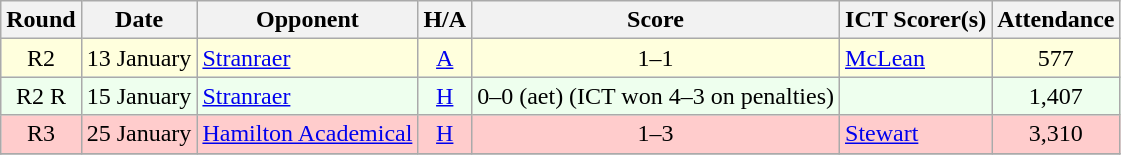<table class="wikitable" style="text-align:center">
<tr>
<th>Round</th>
<th>Date</th>
<th>Opponent</th>
<th>H/A</th>
<th>Score</th>
<th>ICT Scorer(s)</th>
<th>Attendance</th>
</tr>
<tr bgcolor=#FFFFDD>
<td>R2</td>
<td align=left>13 January</td>
<td align=left><a href='#'>Stranraer</a></td>
<td><a href='#'>A</a></td>
<td>1–1</td>
<td align=left><a href='#'>McLean</a></td>
<td>577</td>
</tr>
<tr bgcolor=#EEFFEE>
<td>R2 R</td>
<td align=left>15 January</td>
<td align=left><a href='#'>Stranraer</a></td>
<td><a href='#'>H</a></td>
<td>0–0 (aet) (ICT won 4–3 on penalties)</td>
<td align=left></td>
<td>1,407</td>
</tr>
<tr bgcolor=#FFCCCC>
<td>R3</td>
<td align=left>25 January</td>
<td align=left><a href='#'>Hamilton Academical</a></td>
<td><a href='#'>H</a></td>
<td>1–3</td>
<td align=left><a href='#'>Stewart</a></td>
<td>3,310</td>
</tr>
<tr>
</tr>
</table>
